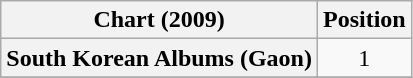<table class="wikitable plainrowheaders" style="text-align:center;">
<tr>
<th>Chart (2009)</th>
<th>Position</th>
</tr>
<tr>
<th scope="row">South Korean Albums (Gaon)</th>
<td>1</td>
</tr>
<tr>
</tr>
</table>
